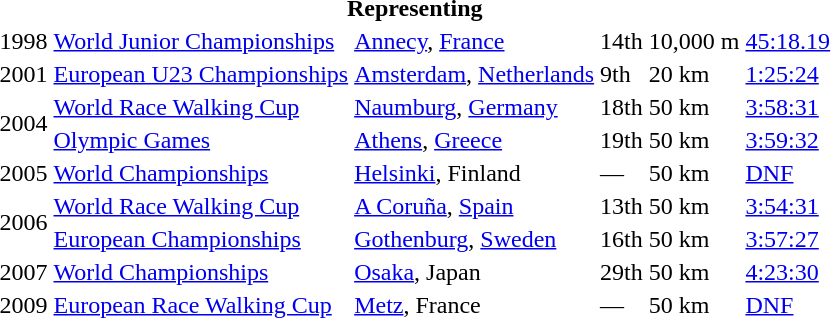<table>
<tr>
<th colspan="6">Representing </th>
</tr>
<tr>
<td>1998</td>
<td><a href='#'>World Junior Championships</a></td>
<td><a href='#'>Annecy</a>, <a href='#'>France</a></td>
<td align="center">14th</td>
<td>10,000 m</td>
<td><a href='#'>45:18.19</a></td>
</tr>
<tr>
<td>2001</td>
<td><a href='#'>European U23 Championships</a></td>
<td><a href='#'>Amsterdam</a>, <a href='#'>Netherlands</a></td>
<td>9th</td>
<td>20 km</td>
<td><a href='#'>1:25:24</a></td>
</tr>
<tr>
<td rowspan=2>2004</td>
<td><a href='#'>World Race Walking Cup</a></td>
<td><a href='#'>Naumburg</a>, <a href='#'>Germany</a></td>
<td align="center">18th</td>
<td>50 km</td>
<td><a href='#'>3:58:31</a></td>
</tr>
<tr>
<td><a href='#'>Olympic Games</a></td>
<td><a href='#'>Athens</a>, <a href='#'>Greece</a></td>
<td align="center">19th</td>
<td>50 km</td>
<td><a href='#'>3:59:32</a></td>
</tr>
<tr>
<td>2005</td>
<td><a href='#'>World Championships</a></td>
<td><a href='#'>Helsinki</a>, Finland</td>
<td>—</td>
<td>50 km</td>
<td><a href='#'>DNF</a></td>
</tr>
<tr>
<td rowspan=2>2006</td>
<td><a href='#'>World Race Walking Cup</a></td>
<td><a href='#'>A Coruña</a>, <a href='#'>Spain</a></td>
<td>13th</td>
<td>50 km</td>
<td><a href='#'>3:54:31</a></td>
</tr>
<tr>
<td><a href='#'>European Championships</a></td>
<td><a href='#'>Gothenburg</a>, <a href='#'>Sweden</a></td>
<td>16th</td>
<td>50 km</td>
<td><a href='#'>3:57:27</a></td>
</tr>
<tr>
<td>2007</td>
<td><a href='#'>World Championships</a></td>
<td><a href='#'>Osaka</a>, Japan</td>
<td>29th</td>
<td>50 km</td>
<td><a href='#'>4:23:30</a></td>
</tr>
<tr>
<td>2009</td>
<td><a href='#'>European Race Walking Cup</a></td>
<td><a href='#'>Metz</a>, France</td>
<td>—</td>
<td>50 km</td>
<td><a href='#'>DNF</a></td>
</tr>
</table>
